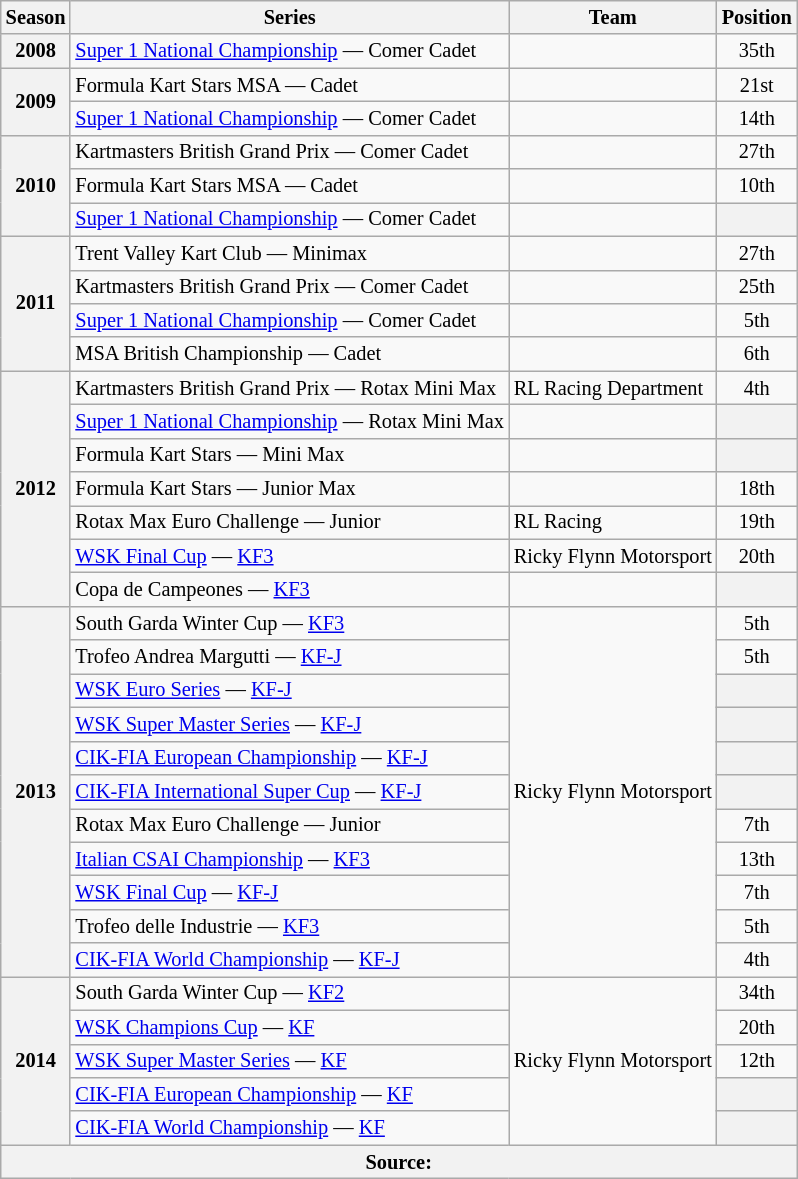<table class="wikitable" style="font-size: 85%; text-align:center;">
<tr>
<th>Season</th>
<th>Series</th>
<th>Team</th>
<th>Position</th>
</tr>
<tr>
<th>2008</th>
<td align=left><a href='#'>Super 1 National Championship</a> — Comer Cadet</td>
<td></td>
<td>35th</td>
</tr>
<tr>
<th rowspan="2">2009</th>
<td align=left>Formula Kart Stars MSA — Cadet</td>
<td></td>
<td>21st</td>
</tr>
<tr>
<td align=left><a href='#'>Super 1 National Championship</a> — Comer Cadet</td>
<td></td>
<td>14th</td>
</tr>
<tr>
<th rowspan="3">2010</th>
<td align=left>Kartmasters British Grand Prix — Comer Cadet</td>
<td></td>
<td>27th</td>
</tr>
<tr>
<td align=left>Formula Kart Stars MSA — Cadet</td>
<td></td>
<td>10th</td>
</tr>
<tr>
<td align=left><a href='#'>Super 1 National Championship</a> — Comer Cadet</td>
<td></td>
<th></th>
</tr>
<tr>
<th rowspan="4">2011</th>
<td align=left>Trent Valley Kart Club — Minimax</td>
<td></td>
<td>27th</td>
</tr>
<tr>
<td align=left>Kartmasters British Grand Prix — Comer Cadet</td>
<td></td>
<td>25th</td>
</tr>
<tr>
<td align=left><a href='#'>Super 1 National Championship</a> — Comer Cadet</td>
<td></td>
<td>5th</td>
</tr>
<tr>
<td align=left>MSA British Championship — Cadet</td>
<td></td>
<td>6th</td>
</tr>
<tr>
<th rowspan="7">2012</th>
<td align=left>Kartmasters British Grand Prix — Rotax Mini Max</td>
<td align=left>RL Racing Department</td>
<td>4th</td>
</tr>
<tr>
<td align=left><a href='#'>Super 1 National Championship</a> — Rotax Mini Max</td>
<td></td>
<th></th>
</tr>
<tr>
<td align=left>Formula Kart Stars — Mini Max</td>
<td></td>
<th></th>
</tr>
<tr>
<td align=left>Formula Kart Stars — Junior Max</td>
<td></td>
<td>18th</td>
</tr>
<tr>
<td align=left>Rotax Max Euro Challenge — Junior</td>
<td align=left>RL Racing</td>
<td>19th</td>
</tr>
<tr>
<td align=left><a href='#'>WSK Final Cup</a> — <a href='#'>KF3</a></td>
<td align=left>Ricky Flynn Motorsport</td>
<td>20th</td>
</tr>
<tr>
<td align=left>Copa de Campeones — <a href='#'>KF3</a></td>
<td></td>
<th></th>
</tr>
<tr>
<th rowspan="11">2013</th>
<td align=left>South Garda Winter Cup — <a href='#'>KF3</a></td>
<td align=left rowspan="11">Ricky Flynn Motorsport</td>
<td>5th</td>
</tr>
<tr>
<td align=left>Trofeo Andrea Margutti — <a href='#'>KF-J</a></td>
<td>5th</td>
</tr>
<tr>
<td align=left><a href='#'>WSK Euro Series</a> — <a href='#'>KF-J</a></td>
<th></th>
</tr>
<tr>
<td align=left><a href='#'>WSK Super Master Series</a> — <a href='#'>KF-J</a></td>
<th></th>
</tr>
<tr>
<td align=left><a href='#'>CIK-FIA European Championship</a> — <a href='#'>KF-J</a></td>
<th></th>
</tr>
<tr>
<td align=left><a href='#'>CIK-FIA International Super Cup</a> — <a href='#'>KF-J</a></td>
<th></th>
</tr>
<tr>
<td align=left>Rotax Max Euro Challenge — Junior</td>
<td>7th</td>
</tr>
<tr>
<td align=left><a href='#'>Italian CSAI Championship</a> — <a href='#'>KF3</a></td>
<td>13th</td>
</tr>
<tr>
<td align=left><a href='#'>WSK Final Cup</a> — <a href='#'>KF-J</a></td>
<td>7th</td>
</tr>
<tr>
<td align=left>Trofeo delle Industrie — <a href='#'>KF3</a></td>
<td>5th</td>
</tr>
<tr>
<td align=left><a href='#'>CIK-FIA World Championship</a> — <a href='#'>KF-J</a></td>
<td>4th</td>
</tr>
<tr>
<th rowspan="5">2014</th>
<td align=left>South Garda Winter Cup — <a href='#'>KF2</a></td>
<td align=left rowspan="5">Ricky Flynn Motorsport</td>
<td>34th</td>
</tr>
<tr>
<td align=left><a href='#'>WSK Champions Cup</a> — <a href='#'>KF</a></td>
<td>20th</td>
</tr>
<tr>
<td align=left><a href='#'>WSK Super Master Series</a> — <a href='#'>KF</a></td>
<td>12th</td>
</tr>
<tr>
<td align=left><a href='#'>CIK-FIA European Championship</a> — <a href='#'>KF</a></td>
<th></th>
</tr>
<tr>
<td align=left><a href='#'>CIK-FIA World Championship</a> — <a href='#'>KF</a></td>
<th></th>
</tr>
<tr>
<th colspan="4">Source:</th>
</tr>
</table>
